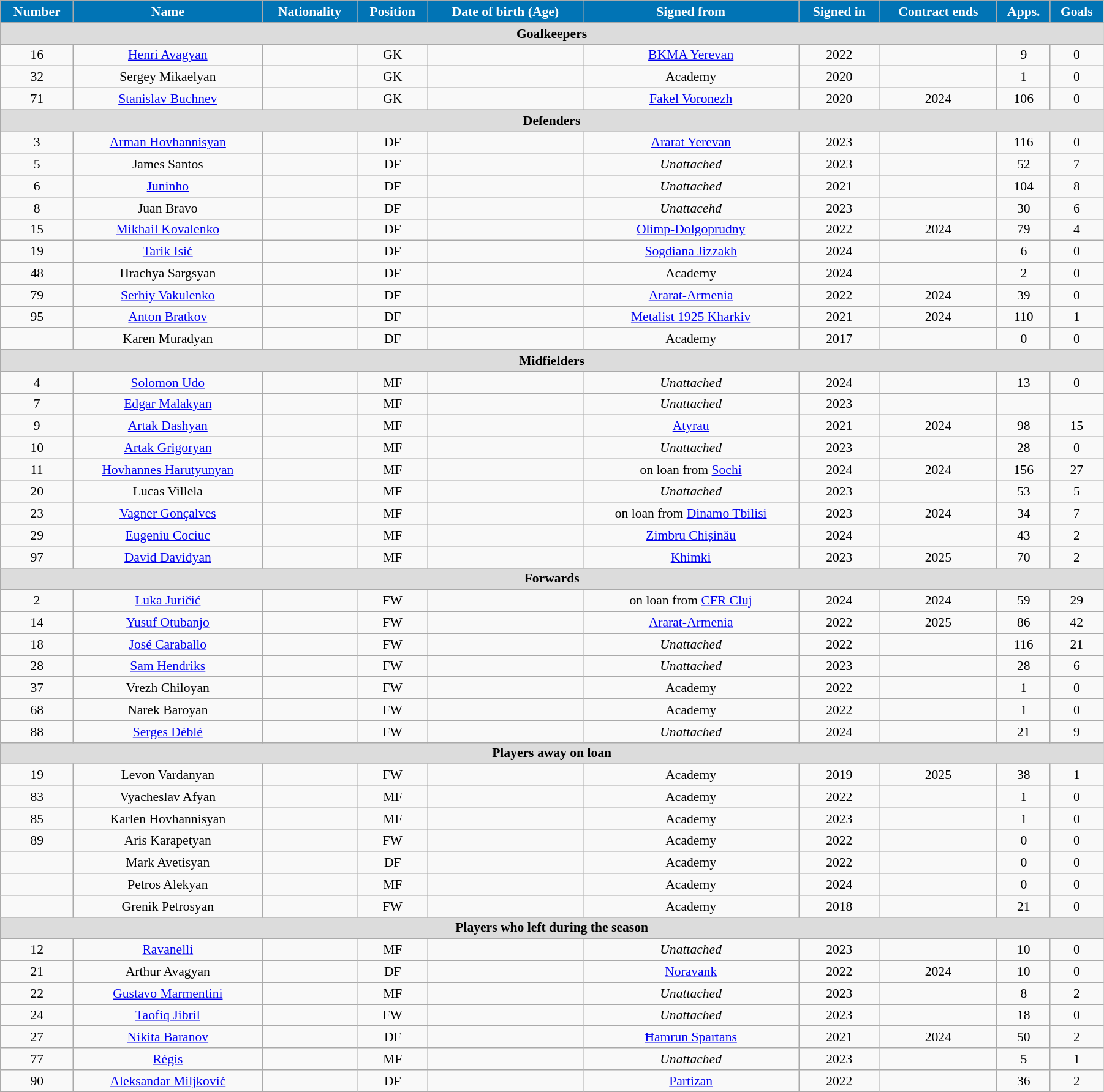<table class="wikitable"  style="text-align:center; font-size:90%; width:95%;">
<tr>
<th style="background:#0174B5; color:#FFFFFF; text-align:center;">Number</th>
<th style="background:#0174B5; color:#FFFFFF; text-align:center;">Name</th>
<th style="background:#0174B5; color:#FFFFFF; text-align:center;">Nationality</th>
<th style="background:#0174B5; color:#FFFFFF; text-align:center;">Position</th>
<th style="background:#0174B5; color:#FFFFFF; text-align:center;">Date of birth (Age)</th>
<th style="background:#0174B5; color:#FFFFFF; text-align:center;">Signed from</th>
<th style="background:#0174B5; color:#FFFFFF; text-align:center;">Signed in</th>
<th style="background:#0174B5; color:#FFFFFF; text-align:center;">Contract ends</th>
<th style="background:#0174B5; color:#FFFFFF; text-align:center;">Apps.</th>
<th style="background:#0174B5; color:#FFFFFF; text-align:center;">Goals</th>
</tr>
<tr>
<th colspan="11"  style="background:#dcdcdc; text-align:center;">Goalkeepers</th>
</tr>
<tr>
<td>16</td>
<td><a href='#'>Henri Avagyan</a></td>
<td></td>
<td>GK</td>
<td></td>
<td><a href='#'>BKMA Yerevan</a></td>
<td>2022</td>
<td></td>
<td>9</td>
<td>0</td>
</tr>
<tr>
<td>32</td>
<td>Sergey Mikaelyan</td>
<td></td>
<td>GK</td>
<td></td>
<td>Academy</td>
<td>2020</td>
<td></td>
<td>1</td>
<td>0</td>
</tr>
<tr>
<td>71</td>
<td><a href='#'>Stanislav Buchnev</a></td>
<td></td>
<td>GK</td>
<td></td>
<td><a href='#'>Fakel Voronezh</a></td>
<td>2020</td>
<td>2024</td>
<td>106</td>
<td>0</td>
</tr>
<tr>
<th colspan="11"  style="background:#dcdcdc; text-align:center;">Defenders</th>
</tr>
<tr>
<td>3</td>
<td><a href='#'>Arman Hovhannisyan</a></td>
<td></td>
<td>DF</td>
<td></td>
<td><a href='#'>Ararat Yerevan</a></td>
<td>2023</td>
<td></td>
<td>116</td>
<td>0</td>
</tr>
<tr>
<td>5</td>
<td>James Santos</td>
<td></td>
<td>DF</td>
<td></td>
<td><em>Unattached</em></td>
<td>2023</td>
<td></td>
<td>52</td>
<td>7</td>
</tr>
<tr>
<td>6</td>
<td><a href='#'>Juninho</a></td>
<td></td>
<td>DF</td>
<td></td>
<td><em>Unattached</em></td>
<td>2021</td>
<td></td>
<td>104</td>
<td>8</td>
</tr>
<tr>
<td>8</td>
<td>Juan Bravo</td>
<td></td>
<td>DF</td>
<td></td>
<td><em>Unattacehd</em></td>
<td>2023</td>
<td></td>
<td>30</td>
<td>6</td>
</tr>
<tr>
<td>15</td>
<td><a href='#'>Mikhail Kovalenko</a></td>
<td></td>
<td>DF</td>
<td></td>
<td><a href='#'>Olimp-Dolgoprudny</a></td>
<td>2022</td>
<td>2024</td>
<td>79</td>
<td>4</td>
</tr>
<tr>
<td>19</td>
<td><a href='#'>Tarik Isić</a></td>
<td></td>
<td>DF</td>
<td></td>
<td><a href='#'>Sogdiana Jizzakh</a></td>
<td>2024</td>
<td></td>
<td>6</td>
<td>0</td>
</tr>
<tr>
<td>48</td>
<td>Hrachya Sargsyan</td>
<td></td>
<td>DF</td>
<td></td>
<td>Academy</td>
<td>2024</td>
<td></td>
<td>2</td>
<td>0</td>
</tr>
<tr>
<td>79</td>
<td><a href='#'>Serhiy Vakulenko</a></td>
<td></td>
<td>DF</td>
<td></td>
<td><a href='#'>Ararat-Armenia</a></td>
<td>2022</td>
<td>2024</td>
<td>39</td>
<td>0</td>
</tr>
<tr>
<td>95</td>
<td><a href='#'>Anton Bratkov</a></td>
<td></td>
<td>DF</td>
<td></td>
<td><a href='#'>Metalist 1925 Kharkiv</a></td>
<td>2021</td>
<td>2024</td>
<td>110</td>
<td>1</td>
</tr>
<tr>
<td></td>
<td>Karen Muradyan</td>
<td></td>
<td>DF</td>
<td></td>
<td>Academy</td>
<td>2017</td>
<td></td>
<td>0</td>
<td>0</td>
</tr>
<tr>
<th colspan="11"  style="background:#dcdcdc; text-align:center;">Midfielders</th>
</tr>
<tr>
<td>4</td>
<td><a href='#'>Solomon Udo</a></td>
<td></td>
<td>MF</td>
<td></td>
<td><em>Unattached</em></td>
<td>2024</td>
<td></td>
<td>13</td>
<td>0</td>
</tr>
<tr>
<td>7</td>
<td><a href='#'>Edgar Malakyan</a></td>
<td></td>
<td>MF</td>
<td></td>
<td><em>Unattached</em></td>
<td>2023</td>
<td></td>
<td></td>
<td></td>
</tr>
<tr>
<td>9</td>
<td><a href='#'>Artak Dashyan</a></td>
<td></td>
<td>MF</td>
<td></td>
<td><a href='#'>Atyrau</a></td>
<td>2021</td>
<td>2024</td>
<td>98</td>
<td>15</td>
</tr>
<tr>
<td>10</td>
<td><a href='#'>Artak Grigoryan</a></td>
<td></td>
<td>MF</td>
<td></td>
<td><em>Unattached</em></td>
<td>2023</td>
<td></td>
<td>28</td>
<td>0</td>
</tr>
<tr>
<td>11</td>
<td><a href='#'>Hovhannes Harutyunyan</a></td>
<td></td>
<td>MF</td>
<td></td>
<td>on loan from <a href='#'>Sochi</a></td>
<td>2024</td>
<td>2024</td>
<td>156</td>
<td>27</td>
</tr>
<tr>
<td>20</td>
<td>Lucas Villela</td>
<td></td>
<td>MF</td>
<td></td>
<td><em>Unattached</em></td>
<td>2023</td>
<td></td>
<td>53</td>
<td>5</td>
</tr>
<tr>
<td>23</td>
<td><a href='#'>Vagner Gonçalves</a></td>
<td></td>
<td>MF</td>
<td></td>
<td>on loan from <a href='#'>Dinamo Tbilisi</a></td>
<td>2023</td>
<td>2024</td>
<td>34</td>
<td>7</td>
</tr>
<tr>
<td>29</td>
<td><a href='#'>Eugeniu Cociuc</a></td>
<td></td>
<td>MF</td>
<td></td>
<td><a href='#'>Zimbru Chișinău</a></td>
<td>2024</td>
<td></td>
<td>43</td>
<td>2</td>
</tr>
<tr>
<td>97</td>
<td><a href='#'>David Davidyan</a></td>
<td></td>
<td>MF</td>
<td></td>
<td><a href='#'>Khimki</a></td>
<td>2023</td>
<td>2025</td>
<td>70</td>
<td>2</td>
</tr>
<tr>
<th colspan="11"  style="background:#dcdcdc; text-align:center;">Forwards</th>
</tr>
<tr>
<td>2</td>
<td><a href='#'>Luka Juričić</a></td>
<td></td>
<td>FW</td>
<td></td>
<td>on loan from <a href='#'>CFR Cluj</a></td>
<td>2024</td>
<td>2024</td>
<td>59</td>
<td>29</td>
</tr>
<tr>
<td>14</td>
<td><a href='#'>Yusuf Otubanjo</a></td>
<td></td>
<td>FW</td>
<td></td>
<td><a href='#'>Ararat-Armenia</a></td>
<td>2022</td>
<td>2025</td>
<td>86</td>
<td>42</td>
</tr>
<tr>
<td>18</td>
<td><a href='#'>José Caraballo</a></td>
<td></td>
<td>FW</td>
<td></td>
<td><em>Unattached</em></td>
<td>2022</td>
<td></td>
<td>116</td>
<td>21</td>
</tr>
<tr>
<td>28</td>
<td><a href='#'>Sam Hendriks</a></td>
<td></td>
<td>FW</td>
<td></td>
<td><em>Unattached</em></td>
<td>2023</td>
<td></td>
<td>28</td>
<td>6</td>
</tr>
<tr>
<td>37</td>
<td>Vrezh Chiloyan</td>
<td></td>
<td>FW</td>
<td></td>
<td>Academy</td>
<td>2022</td>
<td></td>
<td>1</td>
<td>0</td>
</tr>
<tr>
<td>68</td>
<td>Narek Baroyan</td>
<td></td>
<td>FW</td>
<td></td>
<td>Academy</td>
<td>2022</td>
<td></td>
<td>1</td>
<td>0</td>
</tr>
<tr>
<td>88</td>
<td><a href='#'>Serges Déblé</a></td>
<td></td>
<td>FW</td>
<td></td>
<td><em>Unattached</em></td>
<td>2024</td>
<td></td>
<td>21</td>
<td>9</td>
</tr>
<tr>
<th colspan="11"  style="background:#dcdcdc; text-align:center;">Players away on loan</th>
</tr>
<tr>
<td>19</td>
<td>Levon Vardanyan</td>
<td></td>
<td>FW</td>
<td></td>
<td>Academy</td>
<td>2019</td>
<td>2025</td>
<td>38</td>
<td>1</td>
</tr>
<tr>
<td>83</td>
<td>Vyacheslav Afyan</td>
<td></td>
<td>MF</td>
<td></td>
<td>Academy</td>
<td>2022</td>
<td></td>
<td>1</td>
<td>0</td>
</tr>
<tr>
<td>85</td>
<td>Karlen Hovhannisyan</td>
<td></td>
<td>MF</td>
<td></td>
<td>Academy</td>
<td>2023</td>
<td></td>
<td>1</td>
<td>0</td>
</tr>
<tr>
<td>89</td>
<td>Aris Karapetyan</td>
<td></td>
<td>FW</td>
<td></td>
<td>Academy</td>
<td>2022</td>
<td></td>
<td>0</td>
<td>0</td>
</tr>
<tr>
<td></td>
<td>Mark Avetisyan</td>
<td></td>
<td>DF</td>
<td></td>
<td>Academy</td>
<td>2022</td>
<td></td>
<td>0</td>
<td>0</td>
</tr>
<tr>
<td></td>
<td>Petros Alekyan</td>
<td></td>
<td>MF</td>
<td></td>
<td>Academy</td>
<td>2024</td>
<td></td>
<td>0</td>
<td>0</td>
</tr>
<tr>
<td></td>
<td>Grenik Petrosyan</td>
<td></td>
<td>FW</td>
<td></td>
<td>Academy</td>
<td>2018</td>
<td></td>
<td>21</td>
<td>0</td>
</tr>
<tr>
<th colspan="11"  style="background:#dcdcdc; text-align:center;">Players who left during the season</th>
</tr>
<tr>
<td>12</td>
<td><a href='#'>Ravanelli</a></td>
<td></td>
<td>MF</td>
<td></td>
<td><em>Unattached</em></td>
<td>2023</td>
<td></td>
<td>10</td>
<td>0</td>
</tr>
<tr>
<td>21</td>
<td>Arthur Avagyan</td>
<td></td>
<td>DF</td>
<td></td>
<td><a href='#'>Noravank</a></td>
<td>2022</td>
<td>2024</td>
<td>10</td>
<td>0</td>
</tr>
<tr>
<td>22</td>
<td><a href='#'>Gustavo Marmentini</a></td>
<td></td>
<td>MF</td>
<td></td>
<td><em>Unattached</em></td>
<td>2023</td>
<td></td>
<td>8</td>
<td>2</td>
</tr>
<tr>
<td>24</td>
<td><a href='#'>Taofiq Jibril</a></td>
<td></td>
<td>FW</td>
<td></td>
<td><em>Unattached</em></td>
<td>2023</td>
<td></td>
<td>18</td>
<td>0</td>
</tr>
<tr>
<td>27</td>
<td><a href='#'>Nikita Baranov</a></td>
<td></td>
<td>DF</td>
<td></td>
<td><a href='#'>Ħamrun Spartans</a></td>
<td>2021</td>
<td>2024</td>
<td>50</td>
<td>2</td>
</tr>
<tr>
<td>77</td>
<td><a href='#'>Régis</a></td>
<td></td>
<td>MF</td>
<td></td>
<td><em>Unattached</em></td>
<td>2023</td>
<td></td>
<td>5</td>
<td>1</td>
</tr>
<tr>
<td>90</td>
<td><a href='#'>Aleksandar Miljković</a></td>
<td></td>
<td>DF</td>
<td></td>
<td><a href='#'>Partizan</a></td>
<td>2022</td>
<td></td>
<td>36</td>
<td>2</td>
</tr>
</table>
